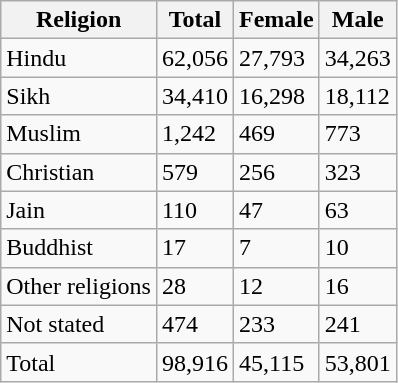<table class="wikitable sortable">
<tr>
<th>Religion</th>
<th>Total</th>
<th>Female</th>
<th>Male</th>
</tr>
<tr>
<td>Hindu</td>
<td>62,056</td>
<td>27,793</td>
<td>34,263</td>
</tr>
<tr>
<td>Sikh</td>
<td>34,410</td>
<td>16,298</td>
<td>18,112</td>
</tr>
<tr>
<td>Muslim</td>
<td>1,242</td>
<td>469</td>
<td>773</td>
</tr>
<tr>
<td>Christian</td>
<td>579</td>
<td>256</td>
<td>323</td>
</tr>
<tr>
<td>Jain</td>
<td>110</td>
<td>47</td>
<td>63</td>
</tr>
<tr>
<td>Buddhist</td>
<td>17</td>
<td>7</td>
<td>10</td>
</tr>
<tr>
<td>Other religions</td>
<td>28</td>
<td>12</td>
<td>16</td>
</tr>
<tr>
<td>Not stated</td>
<td>474</td>
<td>233</td>
<td>241</td>
</tr>
<tr>
<td>Total</td>
<td>98,916</td>
<td>45,115</td>
<td>53,801</td>
</tr>
</table>
